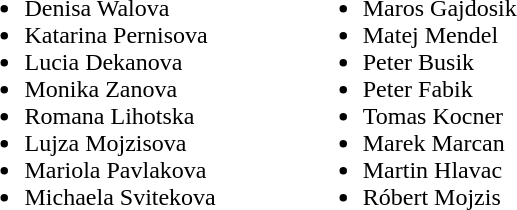<table>
<tr>
<td valign="top"><br><ul><li>Denisa Walova</li><li>Katarina Pernisova</li><li>Lucia Dekanova</li><li>Monika Zanova</li><li>Romana Lihotska</li><li>Lujza Mojzisova</li><li>Mariola Pavlakova</li><li>Michaela Svitekova</li></ul></td>
<td width="50"> </td>
<td valign="top"><br><ul><li>Maros Gajdosik</li><li>Matej Mendel</li><li>Peter Busik</li><li>Peter Fabik</li><li>Tomas Kocner</li><li>Marek Marcan</li><li>Martin Hlavac</li><li>Róbert Mojzis</li></ul></td>
</tr>
</table>
